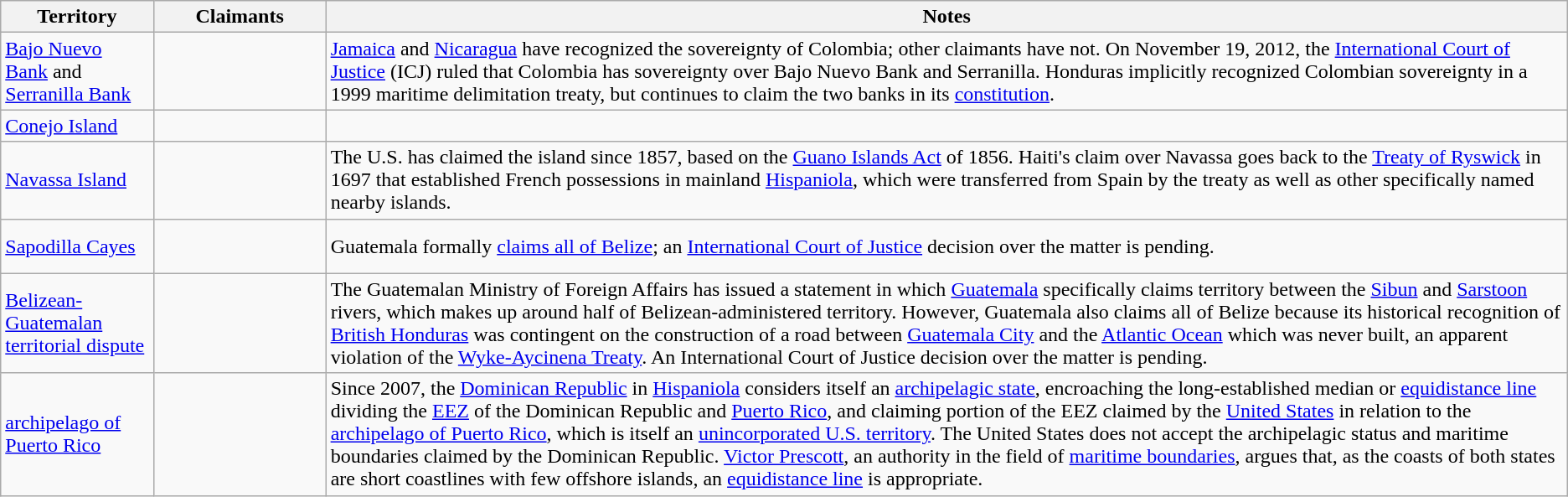<table class="wikitable sortable">
<tr>
<th>Territory</th>
<th width=130px>Claimants</th>
<th class="unsortable">Notes</th>
</tr>
<tr>
<td><a href='#'>Bajo Nuevo Bank</a> and <a href='#'>Serranilla Bank</a></td>
<td><strong></strong><br><br></td>
<td><a href='#'>Jamaica</a> and <a href='#'>Nicaragua</a> have recognized the sovereignty of Colombia; other claimants have not. On November 19, 2012, the <a href='#'>International Court of Justice</a> (ICJ) ruled that Colombia has sovereignty over Bajo Nuevo Bank and Serranilla. Honduras implicitly recognized Colombian sovereignty in a 1999 maritime delimitation treaty, but continues to claim the two banks in its <a href='#'>constitution</a>.</td>
</tr>
<tr>
<td><a href='#'>Conejo Island</a></td>
<td><strong></strong><br></td>
<td></td>
</tr>
<tr>
<td><a href='#'>Navassa Island</a></td>
<td><strong></strong><br></td>
<td>The U.S. has claimed the island since 1857, based on the <a href='#'>Guano Islands Act</a> of 1856. Haiti's claim over Navassa goes back to the <a href='#'>Treaty of Ryswick</a> in 1697 that established French possessions in mainland <a href='#'>Hispaniola</a>, which were transferred from Spain by the treaty as well as other specifically named nearby islands.</td>
</tr>
<tr>
<td><a href='#'>Sapodilla Cayes</a></td>
<td><strong></strong><br><br></td>
<td>Guatemala formally <a href='#'>claims all of Belize</a>; an <a href='#'>International Court of Justice</a> decision over the matter is pending.</td>
</tr>
<tr>
<td><a href='#'>Belizean-Guatemalan territorial dispute</a></td>
<td><strong></strong><br></td>
<td>The Guatemalan Ministry of Foreign Affairs has issued a statement in which <a href='#'>Guatemala</a> specifically claims territory between the <a href='#'>Sibun</a> and <a href='#'>Sarstoon</a> rivers, which makes up around half of Belizean-administered territory. However, Guatemala also claims all of Belize because its historical recognition of <a href='#'>British Honduras</a> was contingent on the construction of a road between <a href='#'>Guatemala City</a> and the <a href='#'>Atlantic Ocean</a> which was never built, an apparent violation of the <a href='#'>Wyke-Aycinena Treaty</a>. An International Court of Justice decision over the matter is pending.</td>
</tr>
<tr>
<td><a href='#'>archipelago of Puerto Rico</a></td>
<td><strong></strong><br></td>
<td>Since 2007, the <a href='#'>Dominican Republic</a> in <a href='#'>Hispaniola</a> considers itself an <a href='#'>archipelagic state</a>, encroaching the long-established median or <a href='#'>equidistance line</a> dividing the <a href='#'>EEZ</a> of the Dominican Republic and <a href='#'>Puerto Rico</a>, and claiming portion of the EEZ claimed by the <a href='#'>United States</a> in relation to the <a href='#'>archipelago of Puerto Rico</a>, which is itself an <a href='#'>unincorporated U.S. territory</a>. The United States does not accept the archipelagic status and maritime boundaries claimed by the Dominican Republic. <a href='#'>Victor Prescott</a>, an authority in the field of <a href='#'>maritime boundaries</a>, argues that, as the coasts of both states are short coastlines with few offshore islands, an <a href='#'>equidistance line</a> is appropriate.</td>
</tr>
</table>
